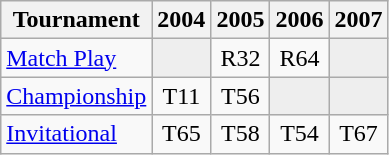<table class="wikitable" style="text-align:center;">
<tr>
<th>Tournament</th>
<th>2004</th>
<th>2005</th>
<th>2006</th>
<th>2007</th>
</tr>
<tr>
<td align="left"><a href='#'>Match Play</a></td>
<td style="background:#eeeeee;"></td>
<td>R32</td>
<td>R64</td>
<td style="background:#eeeeee;"></td>
</tr>
<tr>
<td align="left"><a href='#'>Championship</a></td>
<td>T11</td>
<td>T56</td>
<td style="background:#eeeeee;"></td>
<td style="background:#eeeeee;"></td>
</tr>
<tr>
<td align="left"><a href='#'>Invitational</a></td>
<td>T65</td>
<td>T58</td>
<td>T54</td>
<td>T67</td>
</tr>
</table>
